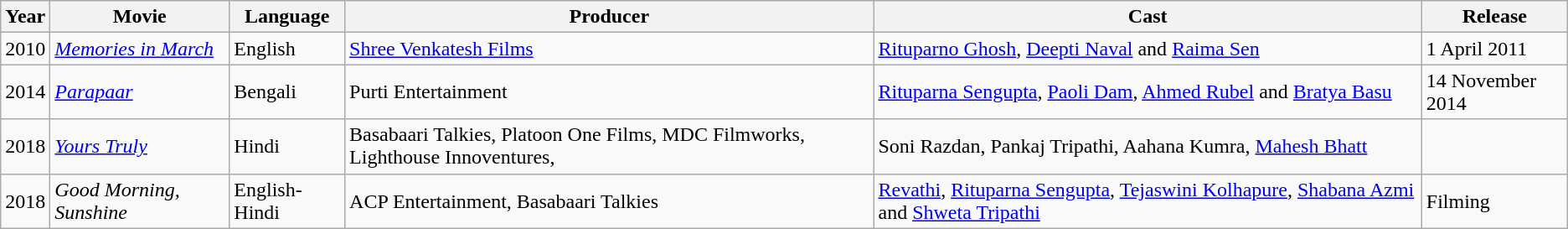<table class="wikitable">
<tr>
<th>Year</th>
<th>Movie</th>
<th>Language</th>
<th>Producer</th>
<th>Cast</th>
<th>Release</th>
</tr>
<tr>
<td>2010</td>
<td><em><a href='#'>Memories in March</a></em></td>
<td>English</td>
<td><a href='#'>Shree Venkatesh Films</a></td>
<td><a href='#'>Rituparno Ghosh</a>, <a href='#'>Deepti Naval</a> and <a href='#'>Raima Sen</a></td>
<td>1 April 2011</td>
</tr>
<tr>
<td>2014</td>
<td><em><a href='#'>Parapaar</a> </em></td>
<td>Bengali</td>
<td>Purti Entertainment</td>
<td><a href='#'>Rituparna Sengupta</a>, <a href='#'>Paoli Dam</a>, <a href='#'>Ahmed Rubel</a> and <a href='#'>Bratya Basu</a></td>
<td>14 November 2014</td>
</tr>
<tr>
<td>2018</td>
<td><a href='#'><em>Yours Truly</em></a></td>
<td>Hindi</td>
<td>Basabaari Talkies, Platoon One Films, MDC Filmworks, Lighthouse Innoventures,</td>
<td>Soni Razdan, Pankaj Tripathi, Aahana Kumra, <a href='#'>Mahesh Bhatt</a></td>
<td></td>
</tr>
<tr>
<td>2018</td>
<td><em>Good Morning, Sunshine</em></td>
<td>English-Hindi</td>
<td>ACP Entertainment, Basabaari Talkies</td>
<td><a href='#'>Revathi</a>, <a href='#'>Rituparna Sengupta</a>, <a href='#'>Tejaswini Kolhapure</a>, <a href='#'>Shabana Azmi</a> and <a href='#'>Shweta Tripathi</a></td>
<td>Filming</td>
</tr>
</table>
